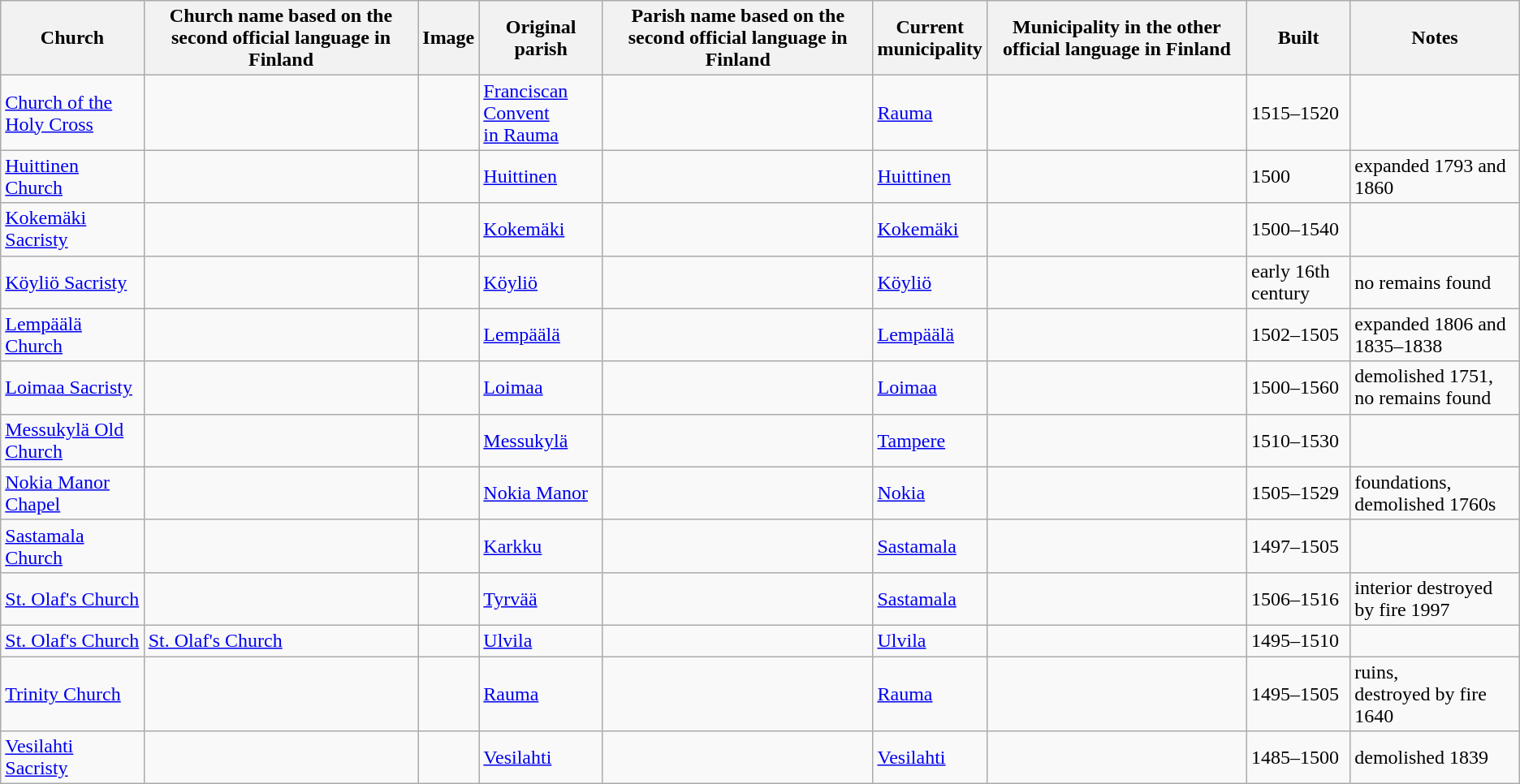<table class="wikitable sortable">
<tr>
<th>Church</th>
<th>Church name based on the second official language in Finland</th>
<th>Image</th>
<th>Original <br> parish</th>
<th>Parish name based on the second official language in Finland</th>
<th>Current <br> municipality</th>
<th>Municipality in the other official language in Finland</th>
<th>Built</th>
<th>Notes</th>
</tr>
<tr>
<td><a href='#'>Church of the Holy Cross</a></td>
<td></td>
<td></td>
<td><a href='#'>Franciscan Convent</a> <br> <a href='#'>in Rauma</a></td>
<td></td>
<td><a href='#'>Rauma</a></td>
<td></td>
<td>1515–1520</td>
<td></td>
</tr>
<tr>
<td><a href='#'>Huittinen Church</a></td>
<td></td>
<td></td>
<td><a href='#'>Huittinen</a></td>
<td></td>
<td><a href='#'>Huittinen</a></td>
<td></td>
<td>1500</td>
<td>expanded 1793 and 1860</td>
</tr>
<tr>
<td><a href='#'>Kokemäki Sacristy</a></td>
<td></td>
<td></td>
<td><a href='#'>Kokemäki</a></td>
<td></td>
<td><a href='#'>Kokemäki</a></td>
<td></td>
<td>1500–1540</td>
<td></td>
</tr>
<tr>
<td><a href='#'>Köyliö Sacristy</a></td>
<td></td>
<td></td>
<td><a href='#'>Köyliö</a></td>
<td></td>
<td><a href='#'>Köyliö</a></td>
<td></td>
<td>early 16th century</td>
<td>no remains found</td>
</tr>
<tr>
<td><a href='#'>Lempäälä Church</a></td>
<td></td>
<td></td>
<td><a href='#'>Lempäälä</a></td>
<td></td>
<td><a href='#'>Lempäälä</a></td>
<td></td>
<td>1502–1505</td>
<td>expanded 1806 and 1835–1838</td>
</tr>
<tr>
<td><a href='#'>Loimaa Sacristy</a></td>
<td></td>
<td></td>
<td><a href='#'>Loimaa</a></td>
<td></td>
<td><a href='#'>Loimaa</a></td>
<td></td>
<td>1500–1560</td>
<td>demolished 1751, <br> no remains found</td>
</tr>
<tr>
<td><a href='#'>Messukylä Old Church</a></td>
<td></td>
<td></td>
<td><a href='#'>Messukylä</a></td>
<td></td>
<td><a href='#'>Tampere</a></td>
<td></td>
<td>1510–1530</td>
<td></td>
</tr>
<tr>
<td><a href='#'>Nokia Manor Chapel</a></td>
<td></td>
<td></td>
<td><a href='#'>Nokia Manor</a></td>
<td></td>
<td><a href='#'>Nokia</a></td>
<td></td>
<td>1505–1529</td>
<td>foundations, <br> demolished 1760s</td>
</tr>
<tr>
<td><a href='#'>Sastamala Church</a></td>
<td></td>
<td></td>
<td><a href='#'>Karkku</a></td>
<td></td>
<td><a href='#'>Sastamala</a></td>
<td></td>
<td>1497–1505</td>
<td></td>
</tr>
<tr>
<td><a href='#'>St. Olaf's Church</a></td>
<td></td>
<td></td>
<td><a href='#'>Tyrvää</a></td>
<td></td>
<td><a href='#'>Sastamala</a></td>
<td></td>
<td>1506–1516</td>
<td>interior destroyed by fire 1997</td>
</tr>
<tr>
<td><a href='#'>St. Olaf's Church</a></td>
<td><a href='#'>St. Olaf's Church</a></td>
<td></td>
<td><a href='#'>Ulvila</a></td>
<td></td>
<td><a href='#'>Ulvila</a></td>
<td></td>
<td>1495–1510</td>
<td></td>
</tr>
<tr>
<td><a href='#'>Trinity Church</a></td>
<td></td>
<td></td>
<td><a href='#'>Rauma</a></td>
<td></td>
<td><a href='#'>Rauma</a></td>
<td></td>
<td>1495–1505</td>
<td>ruins, <br>  destroyed by fire 1640</td>
</tr>
<tr>
<td><a href='#'>Vesilahti Sacristy</a></td>
<td></td>
<td></td>
<td><a href='#'>Vesilahti</a></td>
<td></td>
<td><a href='#'>Vesilahti</a></td>
<td></td>
<td>1485–1500</td>
<td>demolished 1839</td>
</tr>
</table>
